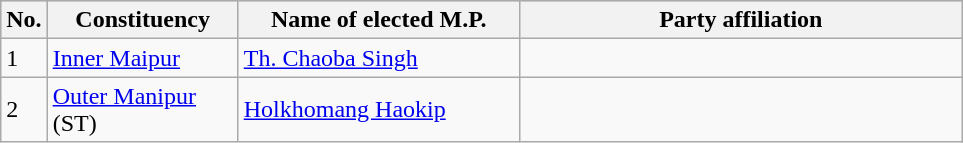<table class="wikitable">
<tr style="background:#ccc; text-align:center;">
<th>No.</th>
<th style="width:120px">Constituency</th>
<th style="width:180px">Name of elected M.P.</th>
<th colspan="2" style="width:18em">Party affiliation</th>
</tr>
<tr>
<td>1</td>
<td><a href='#'>Inner Maipur</a></td>
<td><a href='#'>Th. Chaoba Singh</a></td>
<td></td>
</tr>
<tr>
<td>2</td>
<td><a href='#'>Outer Manipur</a> (ST)</td>
<td><a href='#'>Holkhomang Haokip</a></td>
<td></td>
</tr>
</table>
